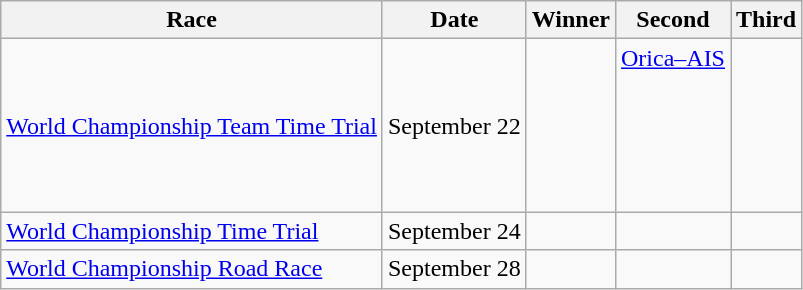<table class="wikitable">
<tr>
<th>Race</th>
<th>Date</th>
<th>Winner</th>
<th>Second</th>
<th>Third</th>
</tr>
<tr>
<td><a href='#'>World Championship Team Time Trial</a></td>
<td>September 22</td>
<td><br><small> <br> <br> <br> <br> <br></small></td>
<td><a href='#'>Orica–AIS</a><br><small> <br> <br> <br> <br> <br></small></td>
<td><br><small> <br> <br> <br> <br> <br></small></td>
</tr>
<tr>
<td><a href='#'>World Championship Time Trial</a></td>
<td>September 24</td>
<td></td>
<td></td>
<td></td>
</tr>
<tr>
<td><a href='#'>World Championship Road Race</a></td>
<td>September 28</td>
<td></td>
<td></td>
<td></td>
</tr>
</table>
